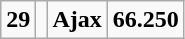<table class="wikitable" style="text-align: center;">
<tr>
<td><strong>29</strong></td>
<td></td>
<td><strong>Ajax</strong></td>
<td><strong>66.250</strong></td>
</tr>
</table>
